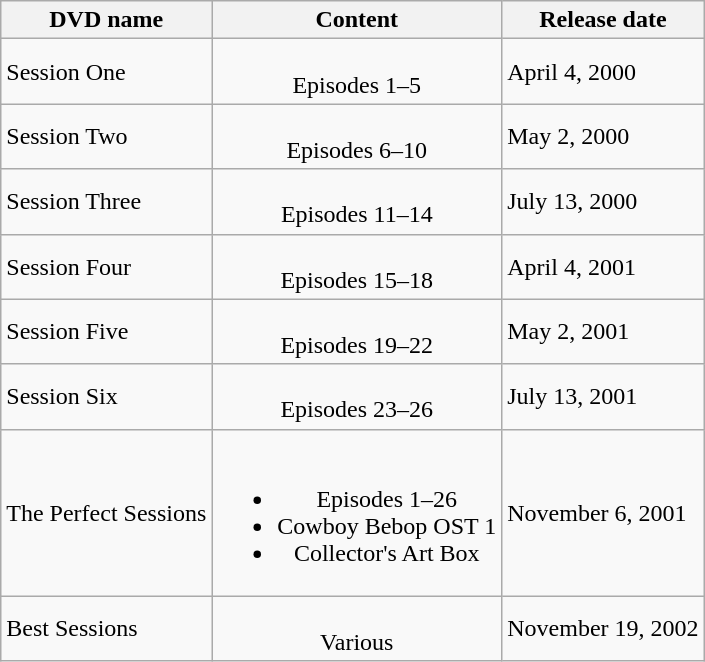<table class="wikitable">
<tr>
<th>DVD name</th>
<th>Content</th>
<th>Release date</th>
</tr>
<tr>
<td>Session One</td>
<td style="text-align:center;"><br>Episodes 1–5</td>
<td>April 4, 2000</td>
</tr>
<tr>
<td>Session Two</td>
<td style="text-align:center;"><br>Episodes 6–10</td>
<td>May 2, 2000</td>
</tr>
<tr>
<td>Session Three</td>
<td style="text-align:center;"><br>Episodes 11–14</td>
<td>July 13, 2000</td>
</tr>
<tr>
<td>Session Four</td>
<td style="text-align:center;"><br>Episodes 15–18</td>
<td>April 4, 2001</td>
</tr>
<tr>
<td>Session Five</td>
<td style="text-align:center;"><br>Episodes 19–22</td>
<td>May 2, 2001</td>
</tr>
<tr>
<td>Session Six</td>
<td style="text-align:center;"><br>Episodes 23–26</td>
<td>July 13, 2001</td>
</tr>
<tr>
<td>The Perfect Sessions</td>
<td style="text-align:center;"><br><ul><li>Episodes 1–26</li><li>Cowboy Bebop OST 1</li><li>Collector's Art Box</li></ul></td>
<td>November 6, 2001</td>
</tr>
<tr>
<td>Best Sessions</td>
<td style="text-align:center;"><br>Various</td>
<td>November 19, 2002</td>
</tr>
</table>
